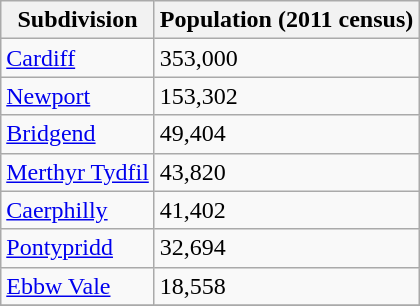<table class="wikitable">
<tr>
<th>Subdivision</th>
<th>Population (2011 census)</th>
</tr>
<tr>
<td><a href='#'>Cardiff</a></td>
<td>353,000</td>
</tr>
<tr>
<td><a href='#'>Newport</a></td>
<td>153,302</td>
</tr>
<tr>
<td><a href='#'>Bridgend</a></td>
<td>49,404</td>
</tr>
<tr>
<td><a href='#'>Merthyr Tydfil</a></td>
<td>43,820</td>
</tr>
<tr>
<td><a href='#'>Caerphilly</a></td>
<td>41,402</td>
</tr>
<tr>
<td><a href='#'>Pontypridd</a></td>
<td>32,694</td>
</tr>
<tr>
<td><a href='#'>Ebbw Vale</a></td>
<td>18,558</td>
</tr>
<tr>
</tr>
</table>
